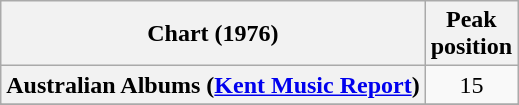<table class="wikitable sortable plainrowheaders" style="text-align:center">
<tr>
<th scope="col">Chart (1976)</th>
<th scope="col">Peak<br>position</th>
</tr>
<tr>
<th scope="row">Australian Albums (<a href='#'>Kent Music Report</a>)</th>
<td>15</td>
</tr>
<tr>
</tr>
<tr>
</tr>
<tr>
</tr>
<tr>
</tr>
<tr>
</tr>
<tr>
</tr>
<tr>
</tr>
<tr>
</tr>
</table>
